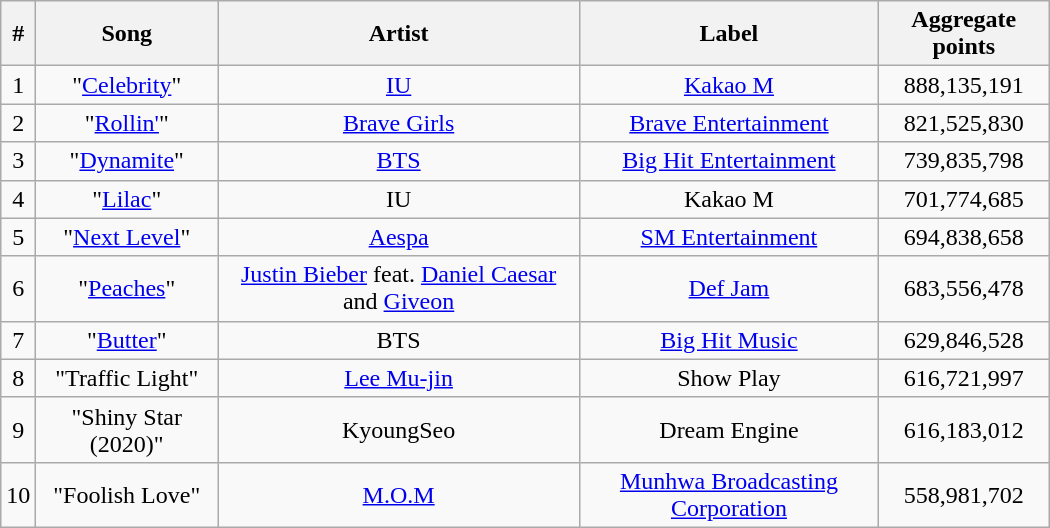<table class="wikitable" style="text-align: center; width: 700px;">
<tr>
<th>#</th>
<th>Song</th>
<th>Artist</th>
<th>Label</th>
<th>Aggregate points</th>
</tr>
<tr>
<td>1</td>
<td>"<a href='#'>Celebrity</a>"</td>
<td><a href='#'>IU</a></td>
<td><a href='#'>Kakao M</a></td>
<td>888,135,191</td>
</tr>
<tr>
<td>2</td>
<td>"<a href='#'>Rollin'</a>"</td>
<td><a href='#'>Brave Girls</a></td>
<td><a href='#'>Brave Entertainment</a></td>
<td>821,525,830</td>
</tr>
<tr>
<td>3</td>
<td>"<a href='#'>Dynamite</a>"</td>
<td><a href='#'>BTS</a></td>
<td><a href='#'>Big Hit Entertainment</a></td>
<td>739,835,798</td>
</tr>
<tr>
<td>4</td>
<td>"<a href='#'>Lilac</a>"</td>
<td>IU</td>
<td>Kakao M</td>
<td>701,774,685</td>
</tr>
<tr>
<td>5</td>
<td>"<a href='#'>Next Level</a>"</td>
<td><a href='#'>Aespa</a></td>
<td><a href='#'>SM Entertainment</a></td>
<td>694,838,658</td>
</tr>
<tr>
<td>6</td>
<td>"<a href='#'>Peaches</a>"</td>
<td><a href='#'>Justin Bieber</a> feat. <a href='#'>Daniel Caesar</a> and <a href='#'>Giveon</a></td>
<td><a href='#'>Def Jam</a></td>
<td>683,556,478</td>
</tr>
<tr>
<td>7</td>
<td>"<a href='#'>Butter</a>"</td>
<td>BTS</td>
<td><a href='#'>Big Hit Music</a></td>
<td>629,846,528</td>
</tr>
<tr>
<td>8</td>
<td>"Traffic Light"</td>
<td><a href='#'>Lee Mu-jin</a></td>
<td>Show Play</td>
<td>616,721,997</td>
</tr>
<tr>
<td>9</td>
<td>"Shiny Star (2020)"</td>
<td>KyoungSeo</td>
<td>Dream Engine</td>
<td>616,183,012</td>
</tr>
<tr>
<td>10</td>
<td>"Foolish Love"</td>
<td><a href='#'>M.O.M</a></td>
<td><a href='#'>Munhwa Broadcasting Corporation</a></td>
<td>558,981,702</td>
</tr>
</table>
